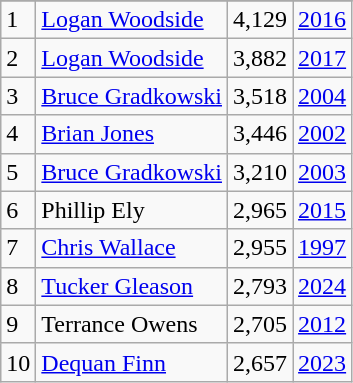<table class="wikitable">
<tr>
</tr>
<tr>
<td>1</td>
<td><a href='#'>Logan Woodside</a></td>
<td>4,129</td>
<td><a href='#'>2016</a></td>
</tr>
<tr>
<td>2</td>
<td><a href='#'>Logan Woodside</a></td>
<td>3,882</td>
<td><a href='#'>2017</a></td>
</tr>
<tr>
<td>3</td>
<td><a href='#'>Bruce Gradkowski</a></td>
<td>3,518</td>
<td><a href='#'>2004</a></td>
</tr>
<tr>
<td>4</td>
<td><a href='#'>Brian Jones</a></td>
<td>3,446</td>
<td><a href='#'>2002</a></td>
</tr>
<tr>
<td>5</td>
<td><a href='#'>Bruce Gradkowski</a></td>
<td>3,210</td>
<td><a href='#'>2003</a></td>
</tr>
<tr>
<td>6</td>
<td>Phillip Ely</td>
<td>2,965</td>
<td><a href='#'>2015</a></td>
</tr>
<tr>
<td>7</td>
<td><a href='#'>Chris Wallace</a></td>
<td>2,955</td>
<td><a href='#'>1997</a></td>
</tr>
<tr>
<td>8</td>
<td><a href='#'>Tucker Gleason</a></td>
<td>2,793</td>
<td><a href='#'>2024</a></td>
</tr>
<tr>
<td>9</td>
<td>Terrance Owens</td>
<td>2,705</td>
<td><a href='#'>2012</a></td>
</tr>
<tr>
<td>10</td>
<td><a href='#'>Dequan Finn</a></td>
<td>2,657</td>
<td><a href='#'>2023</a></td>
</tr>
</table>
